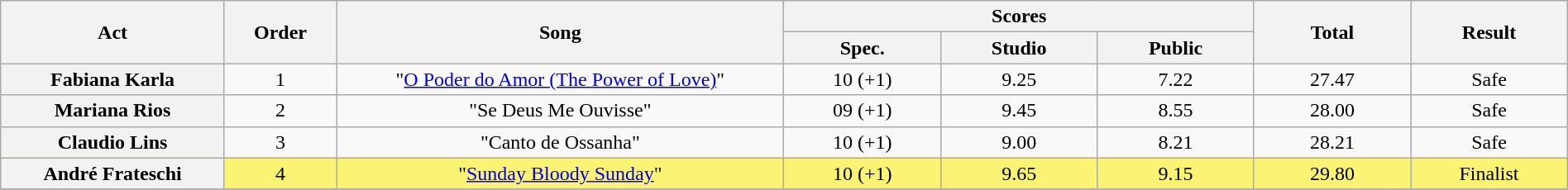<table class="wikitable plainrowheaders" style="text-align:center; width:100%;">
<tr>
<th scope="col" rowspan=2 width="10.0%">Act</th>
<th scope="col" rowspan=2 width="05.0%">Order</th>
<th scope="col" rowspan=2 width="20.0%">Song</th>
<th scope="col" colspan=3 width="20.0%">Scores</th>
<th scope="col" rowspan=2 width="07.0%">Total</th>
<th scope="col" rowspan=2 width="07.0%">Result</th>
</tr>
<tr>
<th scope="col" width="07.0%">Spec.</th>
<th scope="col" width="07.0%">Studio</th>
<th scope="col" width="07.0%">Public</th>
</tr>
<tr>
<th scope="row">Fabiana Karla</th>
<td>1</td>
<td>"<a href='#'>O Poder do Amor (The Power of Love)</a>"</td>
<td>10 (+1)</td>
<td>9.25</td>
<td>7.22</td>
<td>27.47</td>
<td>Safe</td>
</tr>
<tr>
<th scope="row">Mariana Rios</th>
<td>2</td>
<td>"Se Deus Me Ouvisse"</td>
<td>09 (+1)</td>
<td>9.45</td>
<td>8.55</td>
<td>28.00</td>
<td>Safe</td>
</tr>
<tr>
<th scope="row">Claudio Lins</th>
<td>3</td>
<td>"Canto de Ossanha"</td>
<td>10 (+1)</td>
<td>9.00</td>
<td>8.21</td>
<td>28.21</td>
<td>Safe</td>
</tr>
<tr bgcolor="FBF373">
<th scope="row">André Frateschi</th>
<td>4</td>
<td>"<a href='#'>Sunday Bloody Sunday</a>"</td>
<td>10 (+1)</td>
<td>9.65</td>
<td>9.15</td>
<td>29.80</td>
<td>Finalist</td>
</tr>
<tr>
</tr>
</table>
